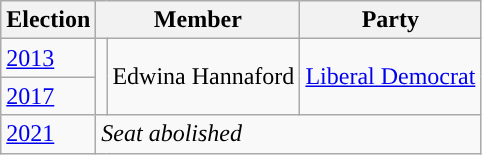<table class="wikitable">
<tr>
<th>Election</th>
<th colspan="2">Member</th>
<th>Party</th>
</tr>
<tr>
<td><a href='#'>2013</a></td>
<td rowspan="2" style="background-color: "></td>
<td rowspan="2">Edwina Hannaford</td>
<td rowspan="2"><a href='#'>Liberal Democrat</a></td>
</tr>
<tr>
<td><a href='#'>2017</a></td>
</tr>
<tr>
<td><a href='#'>2021</a></td>
<td colspan="3"><em>Seat abolished</em></td>
</tr>
</table>
